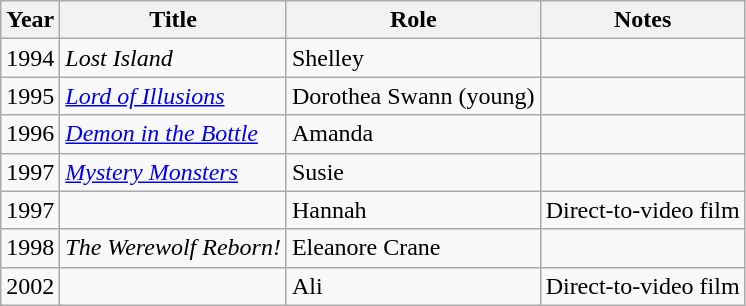<table class="wikitable sortable">
<tr>
<th>Year</th>
<th>Title</th>
<th>Role</th>
<th class="unsortable">Notes</th>
</tr>
<tr>
<td>1994</td>
<td><em>Lost Island</em></td>
<td>Shelley</td>
<td></td>
</tr>
<tr>
<td>1995</td>
<td><em><a href='#'>Lord of Illusions</a></em></td>
<td>Dorothea Swann (young)</td>
<td></td>
</tr>
<tr>
<td>1996</td>
<td><em><a href='#'>Demon in the Bottle</a></em></td>
<td>Amanda</td>
<td></td>
</tr>
<tr>
<td>1997</td>
<td><em><a href='#'>Mystery Monsters</a></em></td>
<td>Susie</td>
<td></td>
</tr>
<tr>
<td>1997</td>
<td><em></em></td>
<td>Hannah</td>
<td>Direct-to-video film</td>
</tr>
<tr>
<td>1998</td>
<td><em>The Werewolf Reborn!</em></td>
<td>Eleanore Crane</td>
<td></td>
</tr>
<tr>
<td>2002</td>
<td><em></em></td>
<td>Ali</td>
<td>Direct-to-video film</td>
</tr>
</table>
